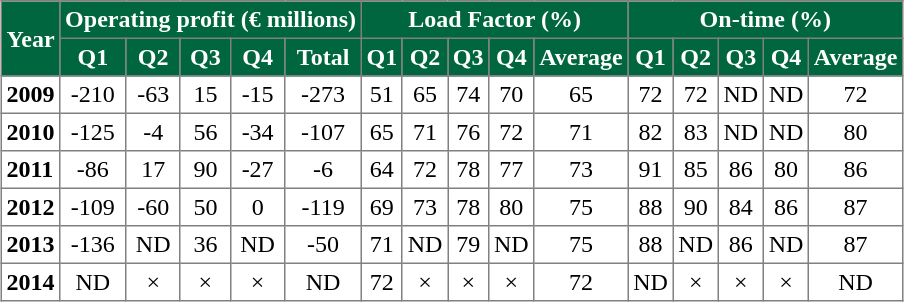<table class="toccolours" style="border-collapse:collapse; margin:auto; text-align:center;" border="1" cellpadding="3">
<tr style="background:#00663f;color:white;" ">
<th rowspan="2"><strong>Year</strong></th>
<th colspan="5">Operating profit (€ millions)</th>
<th colspan="5">Load Factor (%)</th>
<th colspan="5">On-time (%)</th>
</tr>
<tr style="background:#00663f; color:white;">
<th><abbr>Q1</abbr></th>
<th><abbr>Q2</abbr></th>
<th><abbr>Q3</abbr></th>
<th><abbr>Q4</abbr></th>
<th>Total</th>
<th>Q1</th>
<th>Q2</th>
<th>Q3</th>
<th>Q4</th>
<th>Average</th>
<th>Q1</th>
<th>Q2</th>
<th>Q3</th>
<th>Q4</th>
<th>Average</th>
</tr>
<tr>
<td style="text-align:left;"><strong>2009</strong></td>
<td><span>-210</span></td>
<td><span>-63</span></td>
<td>15</td>
<td><span>-15</span></td>
<td><span>-273</span></td>
<td>51</td>
<td>65</td>
<td>74</td>
<td>70</td>
<td>65</td>
<td>72</td>
<td>72</td>
<td>ND</td>
<td>ND</td>
<td>72</td>
</tr>
<tr>
<td style="text-align:left;"><strong>2010</strong></td>
<td><span>-125</span></td>
<td><span>-4</span></td>
<td>56</td>
<td><span>-34</span></td>
<td><span>-107</span></td>
<td>65</td>
<td>71</td>
<td>76</td>
<td>72</td>
<td>71</td>
<td>82</td>
<td>83</td>
<td>ND</td>
<td>ND</td>
<td>80</td>
</tr>
<tr>
<td style="text-align:left;"><strong>2011</strong></td>
<td><span>-86</span></td>
<td>17</td>
<td>90</td>
<td><span>-27</span></td>
<td><span>-6</span></td>
<td>64</td>
<td>72</td>
<td>78</td>
<td>77</td>
<td>73</td>
<td>91</td>
<td>85</td>
<td>86</td>
<td>80</td>
<td>86</td>
</tr>
<tr>
<td style="text-align:left;"><strong>2012</strong></td>
<td><span>-109</span></td>
<td><span>-60</span></td>
<td>50</td>
<td>0</td>
<td><span>-119</span></td>
<td>69</td>
<td>73</td>
<td>78</td>
<td>80</td>
<td>75</td>
<td>88</td>
<td>90</td>
<td>84</td>
<td>86</td>
<td>87</td>
</tr>
<tr>
<td style="text-align:left;"><strong>2013</strong></td>
<td><span>-136</span></td>
<td>ND</td>
<td>36</td>
<td>ND</td>
<td><span>-50</span></td>
<td>71</td>
<td>ND</td>
<td>79</td>
<td>ND</td>
<td>75</td>
<td>88</td>
<td>ND</td>
<td>86</td>
<td>ND</td>
<td>87</td>
</tr>
<tr>
<td style="text-align:left;"><strong>2014</strong></td>
<td>ND</td>
<td>×</td>
<td>×</td>
<td>×</td>
<td>ND</td>
<td>72</td>
<td>×</td>
<td>×</td>
<td>×</td>
<td>72</td>
<td>ND</td>
<td>×</td>
<td>×</td>
<td>×</td>
<td>ND</td>
</tr>
</table>
